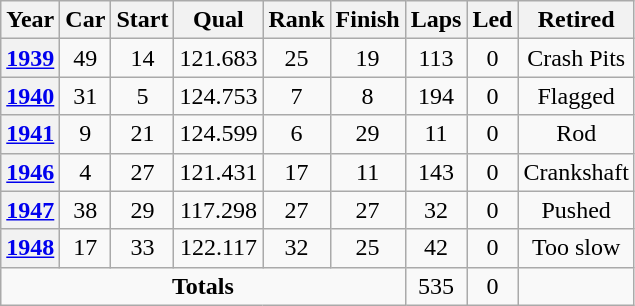<table class="wikitable" style="text-align:center">
<tr>
<th>Year</th>
<th>Car</th>
<th>Start</th>
<th>Qual</th>
<th>Rank</th>
<th>Finish</th>
<th>Laps</th>
<th>Led</th>
<th>Retired</th>
</tr>
<tr>
<th><a href='#'>1939</a></th>
<td>49</td>
<td>14</td>
<td>121.683</td>
<td>25</td>
<td>19</td>
<td>113</td>
<td>0</td>
<td>Crash Pits</td>
</tr>
<tr>
<th><a href='#'>1940</a></th>
<td>31</td>
<td>5</td>
<td>124.753</td>
<td>7</td>
<td>8</td>
<td>194</td>
<td>0</td>
<td>Flagged</td>
</tr>
<tr>
<th><a href='#'>1941</a></th>
<td>9</td>
<td>21</td>
<td>124.599</td>
<td>6</td>
<td>29</td>
<td>11</td>
<td>0</td>
<td>Rod</td>
</tr>
<tr>
<th><a href='#'>1946</a></th>
<td>4</td>
<td>27</td>
<td>121.431</td>
<td>17</td>
<td>11</td>
<td>143</td>
<td>0</td>
<td>Crankshaft</td>
</tr>
<tr>
<th><a href='#'>1947</a></th>
<td>38</td>
<td>29</td>
<td>117.298</td>
<td>27</td>
<td>27</td>
<td>32</td>
<td>0</td>
<td>Pushed</td>
</tr>
<tr>
<th><a href='#'>1948</a></th>
<td>17</td>
<td>33</td>
<td>122.117</td>
<td>32</td>
<td>25</td>
<td>42</td>
<td>0</td>
<td>Too slow</td>
</tr>
<tr>
<td colspan=6><strong>Totals</strong></td>
<td>535</td>
<td>0</td>
<td></td>
</tr>
</table>
